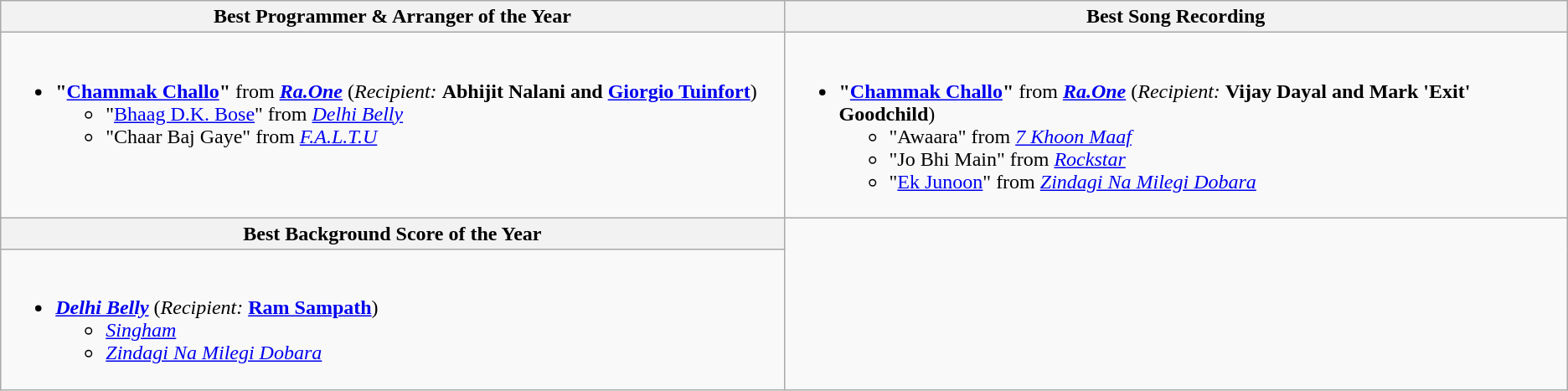<table class="wikitable">
<tr>
<th style="width:50%;">Best Programmer & Arranger of the Year</th>
<th style="width:50%;">Best Song Recording</th>
</tr>
<tr>
<td valign="top"><br><ul><li><strong>"<a href='#'>Chammak Challo</a>"</strong> from <strong><em><a href='#'>Ra.One</a></em></strong> (<em>Recipient:</em> <strong>Abhijit Nalani and <a href='#'>Giorgio Tuinfort</a></strong>)<ul><li>"<a href='#'>Bhaag D.K. Bose</a>" from <em><a href='#'>Delhi Belly</a></em></li><li>"Chaar Baj Gaye" from <em><a href='#'>F.A.L.T.U</a></em></li></ul></li></ul></td>
<td valign="top"><br><ul><li><strong>"<a href='#'>Chammak Challo</a>"</strong> from <strong><em><a href='#'>Ra.One</a></em></strong> (<em>Recipient:</em> <strong>Vijay Dayal and Mark 'Exit' Goodchild</strong>)<ul><li>"Awaara" from <em><a href='#'>7 Khoon Maaf</a></em></li><li>"Jo Bhi Main" from <em><a href='#'>Rockstar</a></em></li><li>"<a href='#'>Ek Junoon</a>" from <em><a href='#'>Zindagi Na Milegi Dobara</a></em></li></ul></li></ul></td>
</tr>
<tr>
<th>Best Background Score of the Year</th>
</tr>
<tr>
<td valign="top"><br><ul><li><strong><em><a href='#'>Delhi Belly</a></em></strong> (<em>Recipient:</em> <strong><a href='#'>Ram Sampath</a></strong>)<ul><li><em><a href='#'>Singham</a></em></li><li><em><a href='#'>Zindagi Na Milegi Dobara</a></em></li></ul></li></ul></td>
</tr>
</table>
